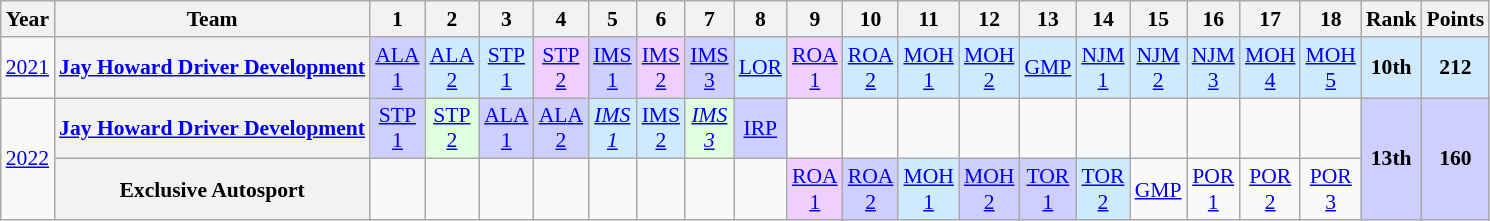<table class="wikitable" style="text-align:center; font-size:90%">
<tr>
<th>Year</th>
<th>Team</th>
<th>1</th>
<th>2</th>
<th>3</th>
<th>4</th>
<th>5</th>
<th>6</th>
<th>7</th>
<th>8</th>
<th>9</th>
<th>10</th>
<th>11</th>
<th>12</th>
<th>13</th>
<th>14</th>
<th>15</th>
<th>16</th>
<th>17</th>
<th>18</th>
<th>Rank</th>
<th>Points</th>
</tr>
<tr>
<td><a href='#'>2021</a></td>
<th><a href='#'>Jay Howard Driver Development</a></th>
<td style="background:#CFCFFF;"><a href='#'>ALA<br>1</a><br></td>
<td style="background:#CFEAFF;"><a href='#'>ALA<br>2</a><br></td>
<td style="background:#CFEAFF;"><a href='#'>STP<br>1</a><br></td>
<td style="background:#EFCFFF;"><a href='#'>STP<br>2</a><br></td>
<td style="background:#CFCFFF;"><a href='#'>IMS<br>1</a><br></td>
<td style="background:#EFCFFF;"><a href='#'>IMS<br>2</a><br></td>
<td style="background:#CFCFFF;"><a href='#'>IMS<br>3</a><br></td>
<td style="background:#CFEAFF;"><a href='#'>LOR</a><br></td>
<td style="background:#EFCFFF;"><a href='#'>ROA<br>1</a><br></td>
<td style="background:#CFEAFF;"><a href='#'>ROA<br>2</a><br></td>
<td style="background:#CFEAFF;"><a href='#'>MOH<br>1</a><br></td>
<td style="background:#CFEAFF;"><a href='#'>MOH<br>2</a><br></td>
<td style="background:#CFEAFF;"><a href='#'>GMP</a><br></td>
<td style="background:#CFEAFF;"><a href='#'>NJM<br>1</a><br></td>
<td style="background:#CFEAFF;"><a href='#'>NJM<br>2</a><br></td>
<td style="background:#CFEAFF;"><a href='#'>NJM<br>3</a><br></td>
<td style="background:#CFEAFF;"><a href='#'>MOH<br>4</a><br></td>
<td style="background:#CFEAFF;"><a href='#'>MOH<br>5</a><br></td>
<th style="background:#CFEAFF;">10th</th>
<th style="background:#CFEAFF;">212</th>
</tr>
<tr>
<td rowspan="2"><a href='#'>2022</a></td>
<th><strong><a href='#'>Jay Howard Driver Development</a></strong></th>
<td style="background:#CFCFFF;"><a href='#'>STP<br>1</a><br></td>
<td style="background:#DFFFDF;"><a href='#'>STP<br>2</a><br></td>
<td style="background:#CFCFFF;"><a href='#'>ALA<br>1</a><br></td>
<td style="background:#CFCFFF;"><a href='#'>ALA<br>2</a><br></td>
<td style="background:#CFEAFF;"><em><a href='#'>IMS<br>1</a></em><br></td>
<td style="background:#CFEAFF;"><a href='#'>IMS<br>2</a><br></td>
<td style="background:#DFFFDF;"><em><a href='#'>IMS<br>3</a></em><br></td>
<td style="background:#CFCFFF;"><a href='#'>IRP</a><br></td>
<td></td>
<td></td>
<td></td>
<td></td>
<td></td>
<td></td>
<td></td>
<td></td>
<td></td>
<td></td>
<th rowspan="2" style="background:#CFCFFF;">13th</th>
<th rowspan="2" style="background:#CFCFFF;">160</th>
</tr>
<tr>
<th>Exclusive Autosport</th>
<td></td>
<td></td>
<td></td>
<td></td>
<td></td>
<td></td>
<td></td>
<td></td>
<td style="background:#EFCFFF;"><a href='#'>ROA<br>1</a><br></td>
<td style="background:#CFCFFF;"><a href='#'>ROA<br>2</a><br></td>
<td style="background:#CFEAFF;"><a href='#'>MOH<br>1</a><br></td>
<td style="background:#CFCFFF;"><a href='#'>MOH<br>2</a><br></td>
<td style="background:#CFCFFF;"><a href='#'>TOR<br>1</a><br></td>
<td style="background:#CFEAFF;"><a href='#'>TOR<br>2</a><br></td>
<td><a href='#'>GMP</a></td>
<td><a href='#'>POR<br>1</a></td>
<td><a href='#'>POR<br>2</a></td>
<td><a href='#'>POR<br>3</a></td>
</tr>
</table>
